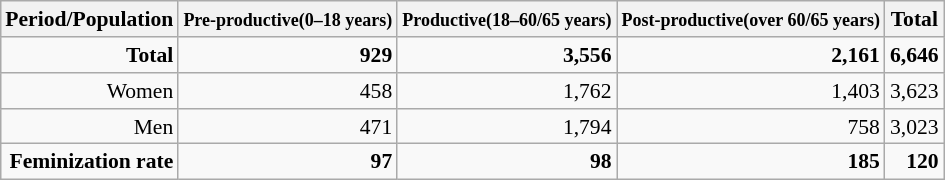<table class="wikitable" align="right" style="text-align:right; font-size:90%">
<tr>
<th>Period/Population</th>
<th><small>Pre-productive</small><small>(0–18 years)</small></th>
<th><small>Productive</small><small>(18–60/65 years)</small></th>
<th><small>Post-productive</small><small>(over 60/65 years)</small></th>
<th>Total</th>
</tr>
<tr>
<td><strong>Total</strong></td>
<td><strong>929</strong></td>
<td><strong>3,556</strong></td>
<td><strong>2,161</strong></td>
<td><strong>6,646</strong></td>
</tr>
<tr>
<td>Women</td>
<td>458</td>
<td>1,762</td>
<td>1,403</td>
<td>3,623</td>
</tr>
<tr>
<td>Men</td>
<td>471</td>
<td>1,794</td>
<td>758</td>
<td>3,023</td>
</tr>
<tr>
<td><strong>Feminization rate</strong></td>
<td><strong>97</strong></td>
<td><strong>98</strong></td>
<td><strong>185</strong></td>
<td><strong>120</strong></td>
</tr>
</table>
